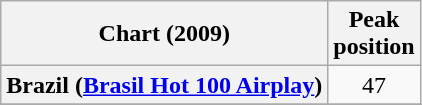<table class="wikitable plainrowheaders" style="text-align:center">
<tr>
<th scope="col">Chart (2009)</th>
<th scope="col">Peak<br>position</th>
</tr>
<tr>
<th scope="row">Brazil (<a href='#'>Brasil Hot 100 Airplay</a>)</th>
<td>47</td>
</tr>
<tr>
</tr>
</table>
